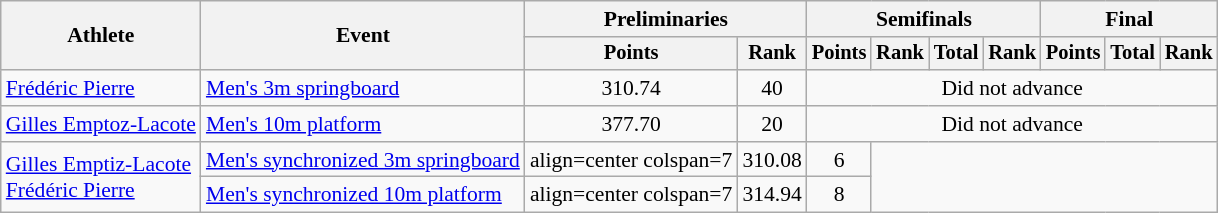<table class=wikitable style="font-size:90%">
<tr>
<th rowspan="2">Athlete</th>
<th rowspan="2">Event</th>
<th colspan="2">Preliminaries</th>
<th colspan="4">Semifinals</th>
<th colspan="3">Final</th>
</tr>
<tr style="font-size:95%">
<th>Points</th>
<th>Rank</th>
<th>Points</th>
<th>Rank</th>
<th>Total</th>
<th>Rank</th>
<th>Points</th>
<th>Total</th>
<th>Rank</th>
</tr>
<tr>
<td align=left><a href='#'>Frédéric Pierre</a></td>
<td align=left><a href='#'>Men's 3m springboard</a></td>
<td align=center>310.74</td>
<td align=center>40</td>
<td align=center colspan=7>Did not advance</td>
</tr>
<tr>
<td align=left><a href='#'>Gilles Emptoz-Lacote</a></td>
<td align=left><a href='#'>Men's 10m platform</a></td>
<td align=center>377.70</td>
<td align=center>20</td>
<td align=center colspan=7>Did not advance</td>
</tr>
<tr>
<td align=left rowspan=2><a href='#'>Gilles Emptiz-Lacote</a><br> <a href='#'>Frédéric Pierre</a></td>
<td align=left><a href='#'>Men's synchronized 3m springboard</a></td>
<td>align=center colspan=7 </td>
<td align=center>310.08</td>
<td align=center>6</td>
</tr>
<tr>
<td align=left><a href='#'>Men's synchronized 10m platform</a></td>
<td>align=center colspan=7 </td>
<td align=center>314.94</td>
<td align=center>8</td>
</tr>
</table>
